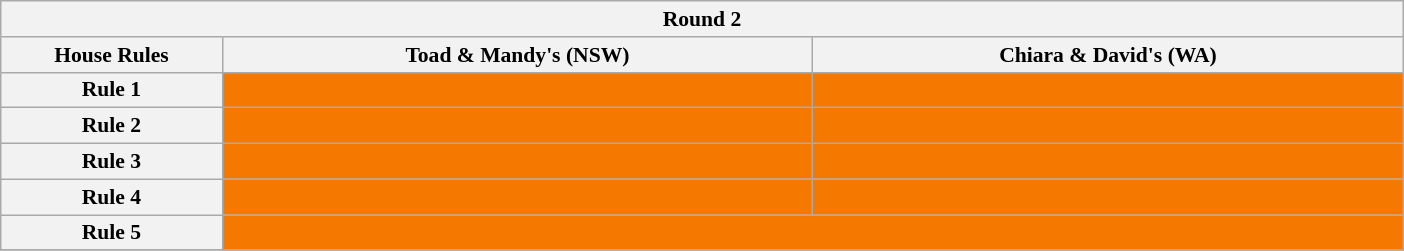<table class="wikitable plainrowheaders" style="text-align:center; font-size:90%; width:65em;">
<tr>
<th colspan="3" >Round 2</th>
</tr>
<tr>
<th style="width:15%;">House Rules</th>
<th style="width:40%;">Toad & Mandy's (NSW)</th>
<th style="width:40%;">Chiara & David's (WA)</th>
</tr>
<tr>
<th>Rule 1</th>
<td style="background:#F57900"></td>
<td style="background:#F57900"></td>
</tr>
<tr>
<th>Rule 2</th>
<td style="background:#F57900"></td>
<td style="background:#F57900"></td>
</tr>
<tr>
<th>Rule 3</th>
<td style="background:#F57900"></td>
<td style="background:#F57900"></td>
</tr>
<tr>
<th>Rule 4</th>
<td style="background:#F57900"></td>
<td style="background:#F57900"></td>
</tr>
<tr>
<th>Rule 5</th>
<td colspan="2" style="background:#F57900"></td>
</tr>
<tr>
</tr>
</table>
